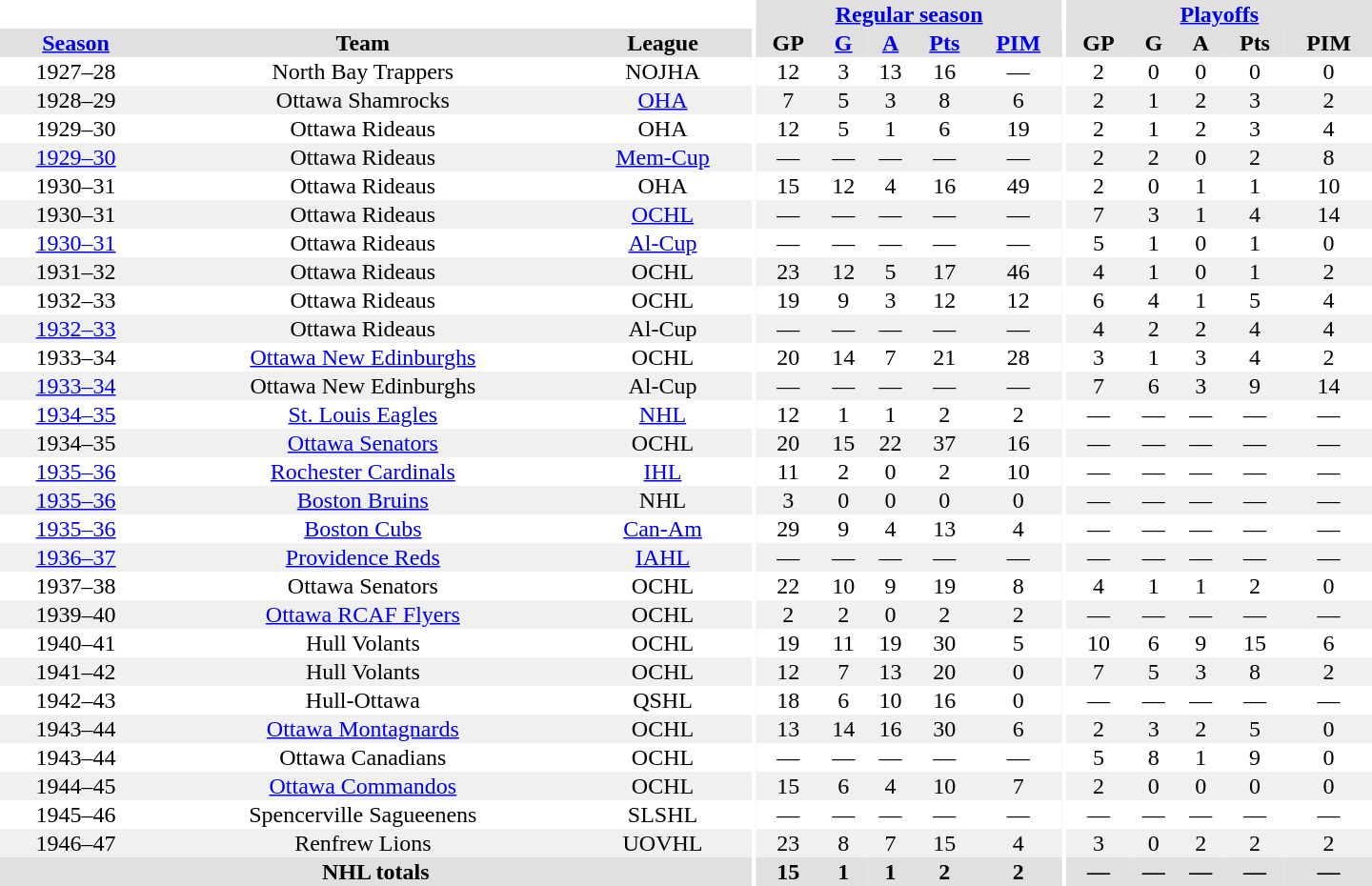<table border="0" cellpadding="1" cellspacing="0" style="text-align:center; width:60em">
<tr bgcolor="#e0e0e0">
<th colspan="3" bgcolor="#ffffff"></th>
<th rowspan="100" bgcolor="#ffffff"></th>
<th colspan="5"><a href='#'>Regular season</a></th>
<th rowspan="100" bgcolor="#ffffff"></th>
<th colspan="5"><a href='#'>Playoffs</a></th>
</tr>
<tr bgcolor="#e0e0e0">
<th><a href='#'>Season</a></th>
<th>Team</th>
<th>League</th>
<th>GP</th>
<th><a href='#'>G</a></th>
<th><a href='#'>A</a></th>
<th><a href='#'>Pts</a></th>
<th><a href='#'>PIM</a></th>
<th>GP</th>
<th>G</th>
<th>A</th>
<th>Pts</th>
<th>PIM</th>
</tr>
<tr>
<td>1927–28</td>
<td>North Bay Trappers</td>
<td>NOJHA</td>
<td>12</td>
<td>3</td>
<td>13</td>
<td>16</td>
<td>—</td>
<td>2</td>
<td>0</td>
<td>0</td>
<td>0</td>
<td>0</td>
</tr>
<tr bgcolor="#f0f0f0">
<td>1928–29</td>
<td>Ottawa Shamrocks</td>
<td><a href='#'>OHA</a></td>
<td>7</td>
<td>5</td>
<td>3</td>
<td>8</td>
<td>6</td>
<td>2</td>
<td>1</td>
<td>2</td>
<td>3</td>
<td>2</td>
</tr>
<tr>
<td>1929–30</td>
<td>Ottawa Rideaus</td>
<td>OHA</td>
<td>12</td>
<td>5</td>
<td>1</td>
<td>6</td>
<td>19</td>
<td>2</td>
<td>1</td>
<td>2</td>
<td>3</td>
<td>4</td>
</tr>
<tr bgcolor="#f0f0f0">
<td><a href='#'>1929–30</a></td>
<td>Ottawa Rideaus</td>
<td><a href='#'>Mem-Cup</a></td>
<td>—</td>
<td>—</td>
<td>—</td>
<td>—</td>
<td>—</td>
<td>2</td>
<td>2</td>
<td>0</td>
<td>2</td>
<td>8</td>
</tr>
<tr>
<td>1930–31</td>
<td>Ottawa Rideaus</td>
<td>OHA</td>
<td>15</td>
<td>12</td>
<td>4</td>
<td>16</td>
<td>49</td>
<td>2</td>
<td>0</td>
<td>1</td>
<td>1</td>
<td>10</td>
</tr>
<tr bgcolor="#f0f0f0">
<td>1930–31</td>
<td>Ottawa Rideaus</td>
<td><a href='#'>OCHL</a></td>
<td>—</td>
<td>—</td>
<td>—</td>
<td>—</td>
<td>—</td>
<td>7</td>
<td>3</td>
<td>1</td>
<td>4</td>
<td>14</td>
</tr>
<tr>
<td><a href='#'>1930–31</a></td>
<td>Ottawa Rideaus</td>
<td><a href='#'>Al-Cup</a></td>
<td>—</td>
<td>—</td>
<td>—</td>
<td>—</td>
<td>—</td>
<td>5</td>
<td>1</td>
<td>0</td>
<td>1</td>
<td>0</td>
</tr>
<tr bgcolor="#f0f0f0">
<td>1931–32</td>
<td>Ottawa Rideaus</td>
<td>OCHL</td>
<td>23</td>
<td>12</td>
<td>5</td>
<td>17</td>
<td>46</td>
<td>4</td>
<td>1</td>
<td>0</td>
<td>1</td>
<td>2</td>
</tr>
<tr>
<td>1932–33</td>
<td>Ottawa Rideaus</td>
<td>OCHL</td>
<td>19</td>
<td>9</td>
<td>3</td>
<td>12</td>
<td>12</td>
<td>6</td>
<td>4</td>
<td>1</td>
<td>5</td>
<td>4</td>
</tr>
<tr bgcolor="#f0f0f0">
<td><a href='#'>1932–33</a></td>
<td>Ottawa Rideaus</td>
<td>Al-Cup</td>
<td>—</td>
<td>—</td>
<td>—</td>
<td>—</td>
<td>—</td>
<td>4</td>
<td>2</td>
<td>2</td>
<td>4</td>
<td>4</td>
</tr>
<tr>
<td>1933–34</td>
<td><a href='#'>Ottawa New Edinburghs</a></td>
<td>OCHL</td>
<td>20</td>
<td>14</td>
<td>7</td>
<td>21</td>
<td>28</td>
<td>3</td>
<td>1</td>
<td>3</td>
<td>4</td>
<td>2</td>
</tr>
<tr bgcolor="#f0f0f0">
<td><a href='#'>1933–34</a></td>
<td>Ottawa New Edinburghs</td>
<td>Al-Cup</td>
<td>—</td>
<td>—</td>
<td>—</td>
<td>—</td>
<td>—</td>
<td>7</td>
<td>6</td>
<td>3</td>
<td>9</td>
<td>14</td>
</tr>
<tr>
<td><a href='#'>1934–35</a></td>
<td><a href='#'>St. Louis Eagles</a></td>
<td><a href='#'>NHL</a></td>
<td>12</td>
<td>1</td>
<td>1</td>
<td>2</td>
<td>2</td>
<td>—</td>
<td>—</td>
<td>—</td>
<td>—</td>
<td>—</td>
</tr>
<tr bgcolor="#f0f0f0">
<td>1934–35</td>
<td><a href='#'>Ottawa Senators</a></td>
<td>OCHL</td>
<td>20</td>
<td>15</td>
<td>22</td>
<td>37</td>
<td>16</td>
<td>—</td>
<td>—</td>
<td>—</td>
<td>—</td>
<td>—</td>
</tr>
<tr>
<td><a href='#'>1935–36</a></td>
<td><a href='#'>Rochester Cardinals</a></td>
<td><a href='#'>IHL</a></td>
<td>11</td>
<td>2</td>
<td>0</td>
<td>2</td>
<td>10</td>
<td>—</td>
<td>—</td>
<td>—</td>
<td>—</td>
<td>—</td>
</tr>
<tr bgcolor="#f0f0f0">
<td><a href='#'>1935–36</a></td>
<td><a href='#'>Boston Bruins</a></td>
<td>NHL</td>
<td>3</td>
<td>0</td>
<td>0</td>
<td>0</td>
<td>0</td>
<td>—</td>
<td>—</td>
<td>—</td>
<td>—</td>
<td>—</td>
</tr>
<tr>
<td><a href='#'>1935–36</a></td>
<td><a href='#'>Boston Cubs</a></td>
<td><a href='#'>Can-Am</a></td>
<td>29</td>
<td>9</td>
<td>4</td>
<td>13</td>
<td>4</td>
<td>—</td>
<td>—</td>
<td>—</td>
<td>—</td>
<td>—</td>
</tr>
<tr bgcolor="#f0f0f0">
<td><a href='#'>1936–37</a></td>
<td><a href='#'>Providence Reds</a></td>
<td><a href='#'>IAHL</a></td>
<td>—</td>
<td>—</td>
<td>—</td>
<td>—</td>
<td>—</td>
<td>—</td>
<td>—</td>
<td>—</td>
<td>—</td>
<td>—</td>
</tr>
<tr>
<td>1937–38</td>
<td>Ottawa Senators</td>
<td>OCHL</td>
<td>22</td>
<td>10</td>
<td>9</td>
<td>19</td>
<td>8</td>
<td>4</td>
<td>1</td>
<td>1</td>
<td>2</td>
<td>0</td>
</tr>
<tr bgcolor="#f0f0f0">
<td>1939–40</td>
<td><a href='#'>Ottawa RCAF Flyers</a></td>
<td>OCHL</td>
<td>2</td>
<td>2</td>
<td>0</td>
<td>2</td>
<td>2</td>
<td>—</td>
<td>—</td>
<td>—</td>
<td>—</td>
<td>—</td>
</tr>
<tr>
<td>1940–41</td>
<td>Hull Volants</td>
<td>OCHL</td>
<td>19</td>
<td>11</td>
<td>19</td>
<td>30</td>
<td>5</td>
<td>10</td>
<td>6</td>
<td>9</td>
<td>15</td>
<td>6</td>
</tr>
<tr bgcolor="#f0f0f0">
<td>1941–42</td>
<td>Hull Volants</td>
<td>OCHL</td>
<td>12</td>
<td>7</td>
<td>13</td>
<td>20</td>
<td>0</td>
<td>7</td>
<td>5</td>
<td>3</td>
<td>8</td>
<td>2</td>
</tr>
<tr>
<td>1942–43</td>
<td>Hull-Ottawa</td>
<td>QSHL</td>
<td>18</td>
<td>6</td>
<td>10</td>
<td>16</td>
<td>0</td>
<td>—</td>
<td>—</td>
<td>—</td>
<td>—</td>
<td>—</td>
</tr>
<tr bgcolor="#f0f0f0">
<td>1943–44</td>
<td><a href='#'>Ottawa Montagnards</a></td>
<td>OCHL</td>
<td>13</td>
<td>14</td>
<td>16</td>
<td>30</td>
<td>6</td>
<td>2</td>
<td>3</td>
<td>2</td>
<td>5</td>
<td>0</td>
</tr>
<tr>
<td>1943–44</td>
<td>Ottawa Canadians</td>
<td>OCHL</td>
<td>—</td>
<td>—</td>
<td>—</td>
<td>—</td>
<td>—</td>
<td>5</td>
<td>8</td>
<td>1</td>
<td>9</td>
<td>0</td>
</tr>
<tr bgcolor="#f0f0f0">
<td>1944–45</td>
<td><a href='#'>Ottawa Commandos</a></td>
<td>OCHL</td>
<td>15</td>
<td>6</td>
<td>4</td>
<td>10</td>
<td>7</td>
<td>2</td>
<td>0</td>
<td>0</td>
<td>0</td>
<td>0</td>
</tr>
<tr>
<td>1945–46</td>
<td>Spencerville Sagueenens</td>
<td>SLSHL</td>
<td>—</td>
<td>—</td>
<td>—</td>
<td>—</td>
<td>—</td>
<td>—</td>
<td>—</td>
<td>—</td>
<td>—</td>
<td>—</td>
</tr>
<tr bgcolor="#f0f0f0">
<td>1946–47</td>
<td>Renfrew Lions</td>
<td>UOVHL</td>
<td>23</td>
<td>8</td>
<td>7</td>
<td>15</td>
<td>4</td>
<td>3</td>
<td>0</td>
<td>2</td>
<td>2</td>
<td>2</td>
</tr>
<tr bgcolor="#e0e0e0">
<th colspan="3">NHL totals</th>
<th>15</th>
<th>1</th>
<th>1</th>
<th>2</th>
<th>2</th>
<th>—</th>
<th>—</th>
<th>—</th>
<th>—</th>
<th>—</th>
</tr>
</table>
